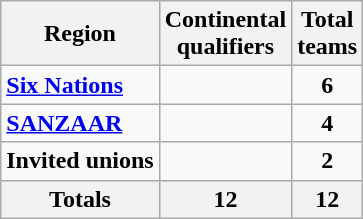<table class="wikitable">
<tr>
<th>Region</th>
<th>Continental<br> qualifiers</th>
<th>Total<br> teams</th>
</tr>
<tr>
<td style="font-weight:bold;"><a href='#'>Six Nations</a></td>
<td></td>
<td style="text-align:center;font-weight:bold;">6</td>
</tr>
<tr>
<td style="font-weight:bold;"><a href='#'>SANZAAR</a></td>
<td></td>
<td style="text-align:center;font-weight:bold;">4</td>
</tr>
<tr>
<td style="font-weight:bold;">Invited unions</td>
<td></td>
<td style="text-align:center;font-weight:bold;">2</td>
</tr>
<tr>
<th>Totals</th>
<th>12</th>
<th>12</th>
</tr>
</table>
